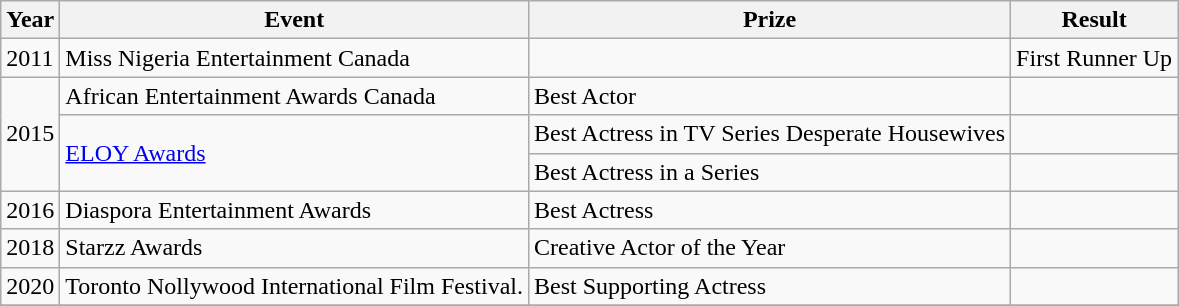<table class="wikitable">
<tr>
<th>Year</th>
<th>Event</th>
<th>Prize</th>
<th>Result</th>
</tr>
<tr>
<td>2011</td>
<td>Miss Nigeria Entertainment Canada</td>
<td></td>
<td>First Runner Up</td>
</tr>
<tr>
<td rowspan="3">2015</td>
<td>African Entertainment Awards Canada</td>
<td>Best Actor</td>
<td></td>
</tr>
<tr>
<td rowspan="2"><a href='#'>ELOY Awards</a></td>
<td>Best Actress in TV Series Desperate Housewives</td>
<td></td>
</tr>
<tr>
<td>Best Actress in a Series</td>
<td></td>
</tr>
<tr>
<td>2016</td>
<td>Diaspora Entertainment Awards</td>
<td>Best Actress</td>
<td></td>
</tr>
<tr>
<td>2018</td>
<td>Starzz Awards</td>
<td>Creative Actor of the Year</td>
<td></td>
</tr>
<tr>
<td>2020</td>
<td>Toronto Nollywood International Film Festival.</td>
<td>Best Supporting Actress</td>
<td></td>
</tr>
<tr>
</tr>
</table>
